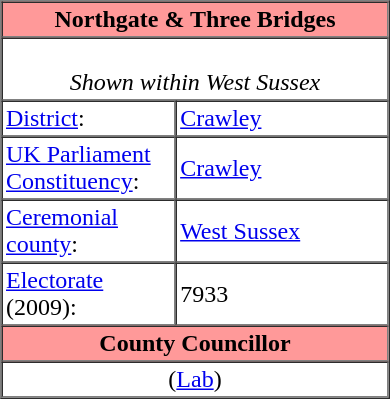<table class="vcard" border=1 cellpadding=2 cellspacing=0 align=right width=260 style=margin-left:0.5em;>
<tr>
<th class="fn org" colspan=2 align=center bgcolor="#ff9999"><strong>Northgate & Three Bridges</strong></th>
</tr>
<tr>
<td colspan=2 align=center><br><em>Shown within West Sussex</em></td>
</tr>
<tr class="note">
<td width="45%"><a href='#'>District</a>:</td>
<td><a href='#'>Crawley</a></td>
</tr>
<tr class="note">
<td><a href='#'>UK Parliament Constituency</a>:</td>
<td><a href='#'>Crawley</a></td>
</tr>
<tr class="note">
<td><a href='#'>Ceremonial county</a>:</td>
<td><a href='#'>West Sussex</a></td>
</tr>
<tr class="note">
<td><a href='#'>Electorate</a> (2009):</td>
<td>7933</td>
</tr>
<tr>
<th colspan=2 align=center bgcolor="#ff9999">County Councillor</th>
</tr>
<tr>
<td colspan=2 align=center> (<a href='#'>Lab</a>)</td>
</tr>
</table>
